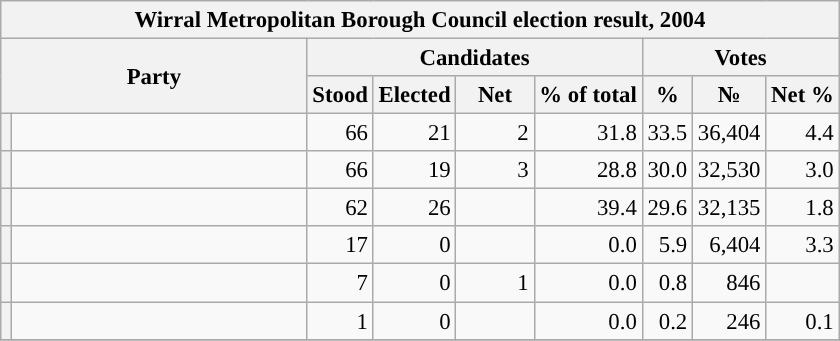<table class="wikitable" style="font-size:95%">
<tr>
<th colspan="16" style="background-color:#f2f2f2">Wirral Metropolitan Borough Council election result, 2004</th>
</tr>
<tr style="vertical-align:center;">
<th colspan="2" rowspan="2">Party</th>
<th colspan="4" style="width: 30px">Candidates</th>
<th colspan="3" style="width: 30px">Votes</th>
</tr>
<tr>
<th>Stood</th>
<th>Elected</th>
<th style="width: 45px">Net</th>
<th>% of total</th>
<th>%</th>
<th>№</th>
<th>Net %</th>
</tr>
<tr>
<th style="background-color: "></th>
<td style="width: 190px"><a href='#'></a></td>
<td style="text-align:right; ">66</td>
<td style="text-align:right; ">21</td>
<td style="text-align:right; "><span>2</span></td>
<td style="text-align:right; ">31.8</td>
<td style="text-align:right; ">33.5</td>
<td style="text-align:right; ">36,404</td>
<td style="text-align:right; "><span>4.4</span></td>
</tr>
<tr>
<th style="background-color: "></th>
<td style="width: 190px"><a href='#'></a></td>
<td style="text-align:right; ">66</td>
<td style="text-align:right; ">19</td>
<td style="text-align:right; "><span>3</span></td>
<td style="text-align:right; ">28.8</td>
<td style="text-align:right; ">30.0</td>
<td style="text-align:right; ">32,530</td>
<td style="text-align:right; "><span>3.0</span></td>
</tr>
<tr>
<th style="background-color: "></th>
<td style="width: 190px"><a href='#'></a></td>
<td style="text-align:right; ">62</td>
<td style="text-align:right; ">26</td>
<td style="text-align:right; "></td>
<td style="text-align:right; ">39.4</td>
<td style="text-align:right; ">29.6</td>
<td style="text-align:right; ">32,135</td>
<td style="text-align:right; "><span>1.8</span></td>
</tr>
<tr>
<th style="background-color: "></th>
<td style="width: 190px"><a href='#'></a></td>
<td style="text-align:right; ">17</td>
<td style="text-align:right; ">0</td>
<td style="text-align:right; "></td>
<td style="text-align:right; ">0.0</td>
<td style="text-align:right; ">5.9</td>
<td style="text-align:right; ">6,404</td>
<td style="text-align:right; "><span>3.3</span></td>
</tr>
<tr>
<th style="background-color: "></th>
<td style="width: 190px"><a href='#'></a></td>
<td style="text-align:right; ">7</td>
<td style="text-align:right; ">0</td>
<td style="text-align:right; "><span>1</span></td>
<td style="text-align:right; ">0.0</td>
<td style="text-align:right; ">0.8</td>
<td style="text-align:right; ">846</td>
<td style="text-align:right; "></td>
</tr>
<tr>
<th style="background-color: "></th>
<td style="width: 190px"><a href='#'></a></td>
<td style="text-align:right; ">1</td>
<td style="text-align:right; ">0</td>
<td style="text-align:right; "></td>
<td style="text-align:right; ">0.0</td>
<td style="text-align:right; ">0.2</td>
<td style="text-align:right; ">246</td>
<td style="text-align:right; "><span>0.1</span></td>
</tr>
<tr>
</tr>
</table>
